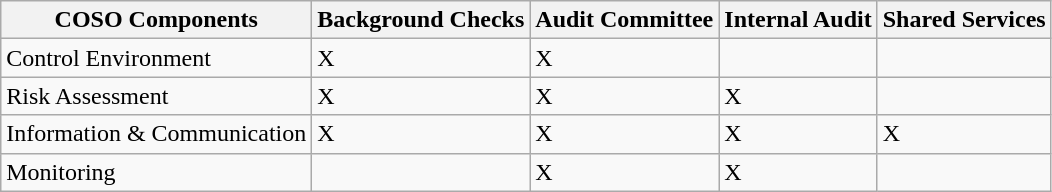<table class="wikitable" border="1">
<tr>
<th>COSO Components</th>
<th>Background Checks</th>
<th>Audit Committee</th>
<th>Internal Audit</th>
<th>Shared Services</th>
</tr>
<tr>
<td>Control Environment</td>
<td>X</td>
<td>X</td>
<td></td>
<td></td>
</tr>
<tr>
<td>Risk Assessment</td>
<td>X</td>
<td>X</td>
<td>X</td>
<td></td>
</tr>
<tr>
<td>Information & Communication</td>
<td>X</td>
<td>X</td>
<td>X</td>
<td>X</td>
</tr>
<tr>
<td>Monitoring</td>
<td></td>
<td>X</td>
<td>X</td>
<td></td>
</tr>
</table>
